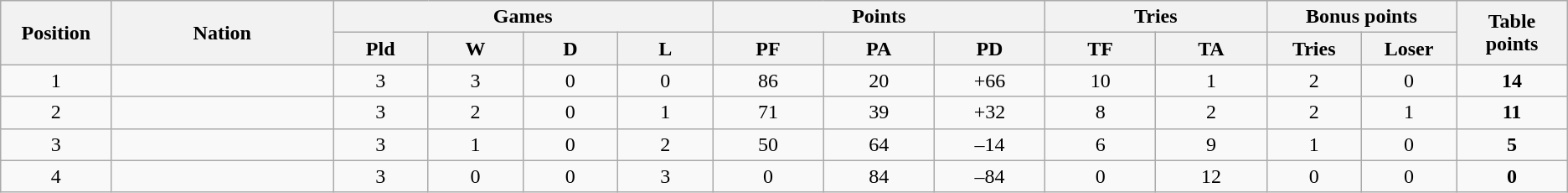<table class="wikitable" style="text-align:center">
<tr>
<th rowspan="2" style="width:7%">Position</th>
<th rowspan="2" style="width:14%">Nation</th>
<th colspan="4" style="width:24%">Games</th>
<th colspan="3" style="width:21%">Points</th>
<th colspan="2" style="width:8%">Tries</th>
<th colspan="2" style="width:18%">Bonus points</th>
<th rowspan="2" style="width:7%">Table points</th>
</tr>
<tr>
<th style="width:6%">Pld</th>
<th style="width:6%">W</th>
<th style="width:6%">D</th>
<th style="width:6%">L</th>
<th style="width:7%">PF</th>
<th style="width:7%">PA</th>
<th style="width:7%">PD</th>
<th style="width:7%">TF</th>
<th style="width:7%">TA</th>
<th style="width:6%">Tries</th>
<th style="width:6%">Loser</th>
</tr>
<tr>
<td>1</td>
<td align="left"></td>
<td>3</td>
<td>3</td>
<td>0</td>
<td>0</td>
<td>86</td>
<td>20</td>
<td>+66</td>
<td>10</td>
<td>1</td>
<td>2</td>
<td>0</td>
<td><strong>14</strong></td>
</tr>
<tr>
<td>2</td>
<td align="left"></td>
<td>3</td>
<td>2</td>
<td>0</td>
<td>1</td>
<td>71</td>
<td>39</td>
<td>+32</td>
<td>8</td>
<td>2</td>
<td>2</td>
<td>1</td>
<td><strong>11</strong></td>
</tr>
<tr>
<td>3</td>
<td align="left"></td>
<td>3</td>
<td>1</td>
<td>0</td>
<td>2</td>
<td>50</td>
<td>64</td>
<td>–14</td>
<td>6</td>
<td>9</td>
<td>1</td>
<td>0</td>
<td><strong>5</strong></td>
</tr>
<tr>
<td>4</td>
<td align="left"></td>
<td>3</td>
<td>0</td>
<td>0</td>
<td>3</td>
<td>0</td>
<td>84</td>
<td>–84</td>
<td>0</td>
<td>12</td>
<td>0</td>
<td>0</td>
<td><strong>0</strong></td>
</tr>
</table>
